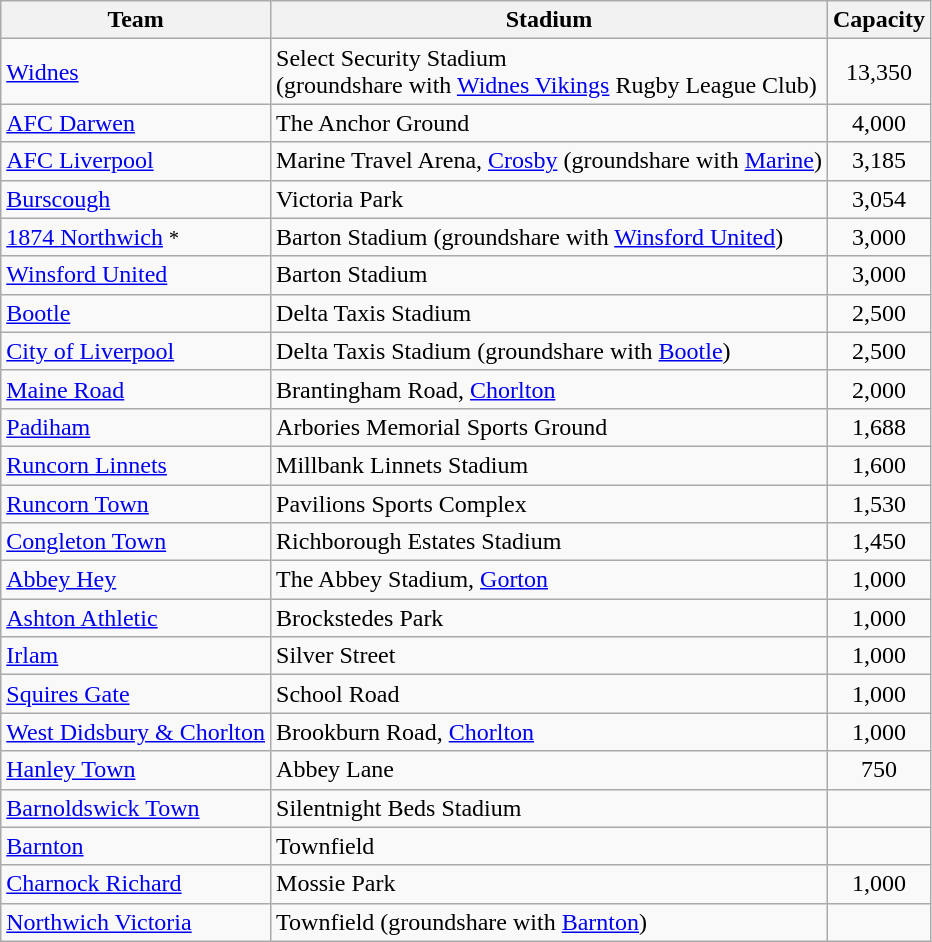<table class="wikitable sortable">
<tr>
<th>Team</th>
<th>Stadium</th>
<th>Capacity</th>
</tr>
<tr>
<td><a href='#'>Widnes</a></td>
<td>Select Security Stadium<br>(groundshare with <a href='#'>Widnes Vikings</a> Rugby League Club)</td>
<td style="text-align:center;">13,350</td>
</tr>
<tr>
<td><a href='#'>AFC Darwen</a></td>
<td>The Anchor Ground</td>
<td style="text-align:center;">4,000</td>
</tr>
<tr>
<td><a href='#'>AFC Liverpool</a></td>
<td>Marine Travel Arena, <a href='#'>Crosby</a> (groundshare with <a href='#'>Marine</a>)</td>
<td style="text-align:center;">3,185</td>
</tr>
<tr>
<td><a href='#'>Burscough</a></td>
<td>Victoria Park</td>
<td style="text-align:center;">3,054</td>
</tr>
<tr>
<td><a href='#'>1874 Northwich</a> <small>*</small></td>
<td>Barton Stadium (groundshare with <a href='#'>Winsford United</a>)</td>
<td style="text-align:center;">3,000</td>
</tr>
<tr>
<td><a href='#'>Winsford United</a></td>
<td>Barton Stadium</td>
<td style="text-align:center;">3,000</td>
</tr>
<tr>
<td><a href='#'>Bootle</a></td>
<td>Delta Taxis Stadium</td>
<td style="text-align:center;">2,500</td>
</tr>
<tr>
<td><a href='#'>City of Liverpool</a></td>
<td>Delta Taxis Stadium (groundshare with <a href='#'>Bootle</a>)</td>
<td style="text-align:center;">2,500</td>
</tr>
<tr>
<td><a href='#'>Maine Road</a></td>
<td>Brantingham Road, <a href='#'>Chorlton</a></td>
<td style="text-align:center;">2,000</td>
</tr>
<tr>
<td><a href='#'>Padiham</a></td>
<td>Arbories Memorial Sports Ground</td>
<td style="text-align:center;">1,688</td>
</tr>
<tr>
<td><a href='#'>Runcorn Linnets</a></td>
<td>Millbank Linnets Stadium</td>
<td style="text-align:center;">1,600</td>
</tr>
<tr>
<td><a href='#'>Runcorn Town</a></td>
<td>Pavilions Sports Complex</td>
<td style="text-align:center;">1,530</td>
</tr>
<tr>
<td><a href='#'>Congleton Town</a></td>
<td>Richborough Estates Stadium</td>
<td style="text-align:center;">1,450</td>
</tr>
<tr>
<td><a href='#'>Abbey Hey</a></td>
<td>The Abbey Stadium, <a href='#'>Gorton</a></td>
<td style="text-align:center;">1,000</td>
</tr>
<tr>
<td><a href='#'>Ashton Athletic</a></td>
<td>Brockstedes Park</td>
<td style="text-align:center;">1,000</td>
</tr>
<tr>
<td><a href='#'>Irlam</a></td>
<td>Silver Street</td>
<td style="text-align:center;">1,000</td>
</tr>
<tr>
<td><a href='#'>Squires Gate</a></td>
<td>School Road</td>
<td style="text-align:center;">1,000</td>
</tr>
<tr>
<td><a href='#'>West Didsbury & Chorlton</a></td>
<td>Brookburn Road, <a href='#'>Chorlton</a></td>
<td style="text-align:center;">1,000</td>
</tr>
<tr>
<td><a href='#'>Hanley Town</a></td>
<td>Abbey Lane</td>
<td style="text-align:center;">750</td>
</tr>
<tr>
<td><a href='#'>Barnoldswick Town</a></td>
<td>Silentnight Beds Stadium</td>
<td style="text-align:center;"></td>
</tr>
<tr>
<td><a href='#'>Barnton</a></td>
<td>Townfield</td>
<td style="text-align:center;"></td>
</tr>
<tr>
<td><a href='#'>Charnock Richard</a></td>
<td>Mossie Park</td>
<td style="text-align:center;">1,000</td>
</tr>
<tr>
<td><a href='#'>Northwich Victoria</a></td>
<td>Townfield (groundshare with <a href='#'>Barnton</a>)</td>
<td style="text-align:center;"></td>
</tr>
</table>
